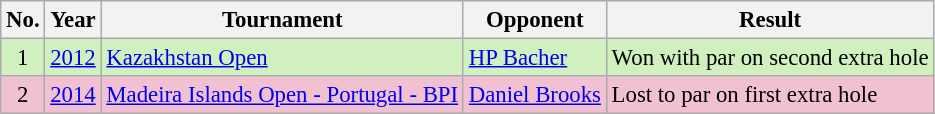<table class="wikitable" style="font-size:95%;">
<tr>
<th>No.</th>
<th>Year</th>
<th>Tournament</th>
<th>Opponent</th>
<th>Result</th>
</tr>
<tr style="background:#D0F0C0;">
<td align=center>1</td>
<td><a href='#'>2012</a></td>
<td><a href='#'>Kazakhstan Open</a></td>
<td> <a href='#'>HP Bacher</a></td>
<td>Won with par on second extra hole</td>
</tr>
<tr style="background:#F2C1D1;">
<td align=center>2</td>
<td><a href='#'>2014</a></td>
<td><a href='#'>Madeira Islands Open - Portugal - BPI</a></td>
<td> <a href='#'>Daniel Brooks</a></td>
<td>Lost to par on first extra hole</td>
</tr>
</table>
